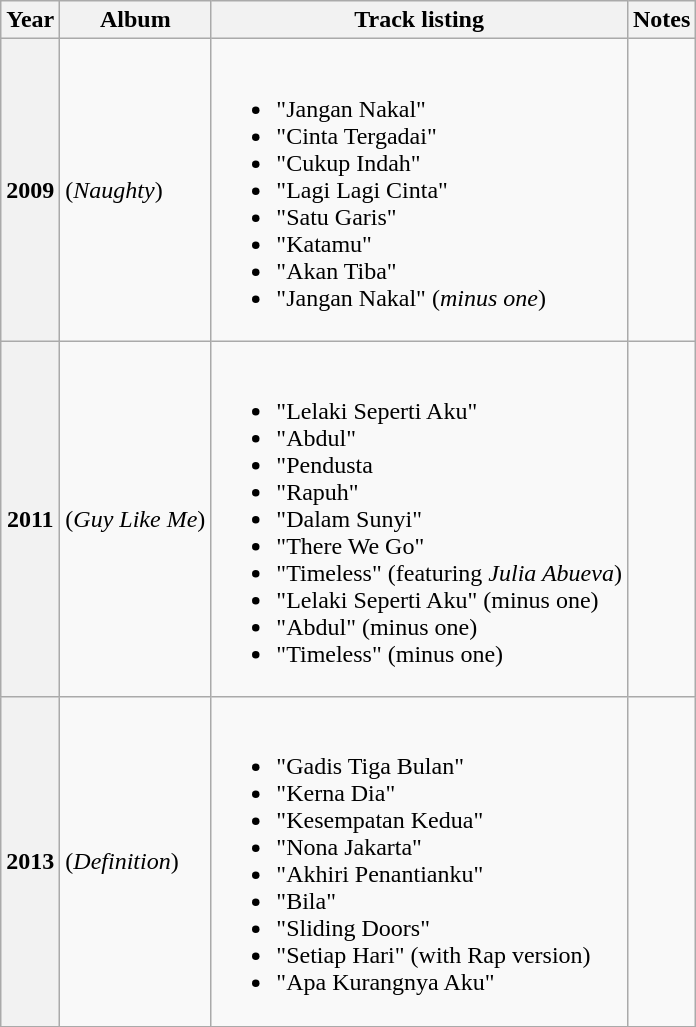<table class="wikitable plainrowheaders">
<tr>
<th scope="col" rowspan="1">Year</th>
<th scope="col" rowspan="1">Album</th>
<th scope="col" rowspan="1">Track listing</th>
<th scope="col" rowspan="1">Notes</th>
</tr>
<tr>
<th scope="row">2009</th>
<td scope="row1"> (<em>Naughty</em>)</td>
<td scope="row1"><br><ul><li>"Jangan Nakal"</li><li>"Cinta Tergadai"</li><li>"Cukup Indah"</li><li>"Lagi Lagi Cinta"</li><li>"Satu Garis"</li><li>"Katamu"</li><li>"Akan Tiba"</li><li>"Jangan Nakal" (<em>minus one</em>)</li></ul></td>
<td></td>
</tr>
<tr>
<th scope="row">2011</th>
<td scope="row1"> (<em>Guy Like Me</em>)</td>
<td scope="row1"><br><ul><li>"Lelaki Seperti Aku"</li><li>"Abdul"</li><li>"Pendusta</li><li>"Rapuh"</li><li>"Dalam Sunyi"</li><li>"There We Go"</li><li>"Timeless" (featuring <em>Julia Abueva</em>)</li><li>"Lelaki Seperti Aku" (minus one)</li><li>"Abdul" (minus one)</li><li>"Timeless" (minus one)</li></ul></td>
<td></td>
</tr>
<tr>
<th scope="row">2013</th>
<td scope="row1"> (<em>Definition</em>)</td>
<td scope="row1"><br><ul><li>"Gadis Tiga Bulan"</li><li>"Kerna Dia"</li><li>"Kesempatan Kedua"</li><li>"Nona Jakarta"</li><li>"Akhiri Penantianku"</li><li>"Bila"</li><li>"Sliding Doors"</li><li>"Setiap Hari" (with Rap version)</li><li>"Apa Kurangnya Aku"</li></ul></td>
<td></td>
</tr>
<tr>
</tr>
</table>
